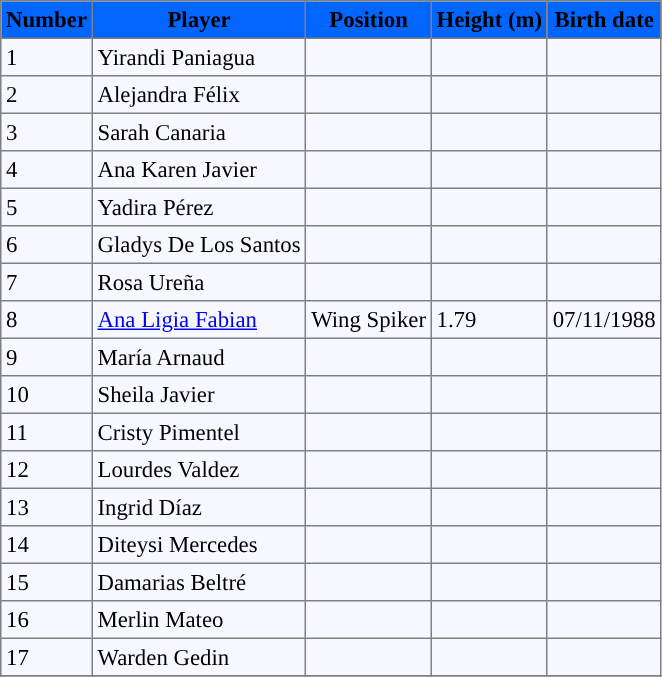<table bgcolor="#f7f8ff" cellpadding="3" cellspacing="0" border="1" style="font-size: 95%; border: gray solid 1px; border-collapse: collapse;">
<tr bgcolor="#0066ff">
<td align=center><strong>Number</strong></td>
<td align=center><strong>Player</strong></td>
<td align=center><strong>Position</strong></td>
<td align=center><strong>Height (m)</strong></td>
<td align=center><strong>Birth date</strong></td>
</tr>
<tr align=left>
<td>1</td>
<td> Yirandi Paniagua</td>
<td></td>
<td></td>
<td></td>
</tr>
<tr align="left">
<td>2</td>
<td> Alejandra Félix</td>
<td></td>
<td></td>
<td></td>
</tr>
<tr align="left">
<td>3</td>
<td> Sarah Canaria</td>
<td></td>
<td></td>
<td></td>
</tr>
<tr align="left">
<td>4</td>
<td> Ana Karen Javier</td>
<td></td>
<td></td>
<td></td>
</tr>
<tr align="left">
<td>5</td>
<td> Yadira Pérez</td>
<td></td>
<td></td>
<td></td>
</tr>
<tr align="left">
<td>6</td>
<td> Gladys De Los Santos</td>
<td></td>
<td></td>
<td></td>
</tr>
<tr align="left">
<td>7</td>
<td> Rosa Ureña</td>
<td></td>
<td></td>
<td></td>
</tr>
<tr align="left">
<td>8</td>
<td> <a href='#'>Ana Ligia Fabian</a></td>
<td>Wing Spiker</td>
<td>1.79</td>
<td>07/11/1988</td>
</tr>
<tr align="left">
<td>9</td>
<td> María Arnaud</td>
<td></td>
<td></td>
<td></td>
</tr>
<tr align="left">
<td>10</td>
<td> Sheila Javier</td>
<td></td>
<td></td>
<td></td>
</tr>
<tr align="left">
<td>11</td>
<td> Cristy Pimentel</td>
<td></td>
<td></td>
<td></td>
</tr>
<tr align="left">
<td>12</td>
<td> Lourdes Valdez</td>
<td></td>
<td></td>
<td></td>
</tr>
<tr align="left">
<td>13</td>
<td> Ingrid Díaz</td>
<td></td>
<td></td>
<td></td>
</tr>
<tr align="left">
<td>14</td>
<td> Diteysi Mercedes</td>
<td></td>
<td></td>
<td></td>
</tr>
<tr align="left">
<td>15</td>
<td> Damarias Beltré</td>
<td></td>
<td></td>
<td></td>
</tr>
<tr align="left">
<td>16</td>
<td> Merlin Mateo</td>
<td></td>
<td></td>
<td></td>
</tr>
<tr align="left">
<td>17</td>
<td> Warden Gedin</td>
<td></td>
<td></td>
<td></td>
</tr>
<tr align="left">
</tr>
</table>
